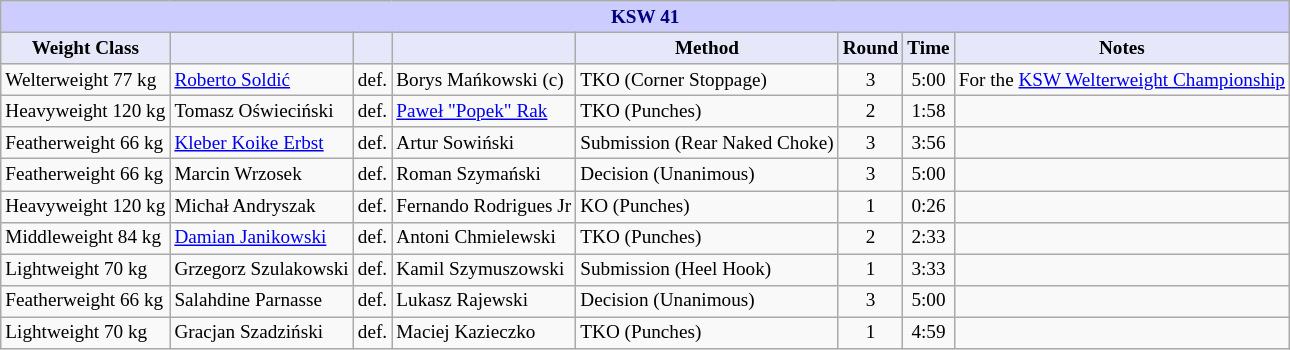<table class="wikitable" style="font-size: 80%;">
<tr>
<th colspan="8" style="background-color: #ccf; color: #000080; text-align: center;"><strong>KSW 41</strong></th>
</tr>
<tr>
<th colspan="1" style="background-color: #E6E8FA; color: #000000; text-align: center;">Weight Class</th>
<th colspan="1" style="background-color: #E6E8FA; color: #000000; text-align: center;"></th>
<th colspan="1" style="background-color: #E6E8FA; color: #000000; text-align: center;"></th>
<th colspan="1" style="background-color: #E6E8FA; color: #000000; text-align: center;"></th>
<th colspan="1" style="background-color: #E6E8FA; color: #000000; text-align: center;">Method</th>
<th colspan="1" style="background-color: #E6E8FA; color: #000000; text-align: center;">Round</th>
<th colspan="1" style="background-color: #E6E8FA; color: #000000; text-align: center;">Time</th>
<th colspan="1" style="background-color: #E6E8FA; color: #000000; text-align: center;">Notes</th>
</tr>
<tr>
<td>Welterweight 77 kg</td>
<td> <a href='#'>Roberto Soldić</a></td>
<td>def.</td>
<td> Borys Mańkowski (c)</td>
<td>TKO (Corner Stoppage)</td>
<td align=center>3</td>
<td align=center>5:00</td>
<td>For the <a href='#'>KSW Welterweight Championship</a></td>
</tr>
<tr>
<td>Heavyweight 120 kg</td>
<td> Tomasz Oświeciński</td>
<td>def.</td>
<td> <a href='#'>Paweł "Popek" Rak</a></td>
<td>TKO (Punches)</td>
<td align=center>2</td>
<td align=center>1:58</td>
<td></td>
</tr>
<tr>
<td>Featherweight 66 kg</td>
<td> <a href='#'>Kleber Koike Erbst</a></td>
<td>def.</td>
<td> Artur Sowiński</td>
<td>Submission (Rear Naked Choke)</td>
<td align=center>3</td>
<td align=center>3:56</td>
<td></td>
</tr>
<tr>
<td>Featherweight 66 kg</td>
<td> Marcin Wrzosek</td>
<td>def.</td>
<td> Roman Szymański</td>
<td>Decision (Unanimous)</td>
<td align=center>3</td>
<td align=center>5:00</td>
<td></td>
</tr>
<tr>
<td>Heavyweight 120 kg</td>
<td> Michał Andryszak</td>
<td>def.</td>
<td> Fernando Rodrigues Jr</td>
<td>KO (Punches)</td>
<td align=center>1</td>
<td align=center>0:26</td>
<td></td>
</tr>
<tr>
<td>Middleweight 84 kg</td>
<td> <a href='#'>Damian Janikowski</a></td>
<td>def.</td>
<td> Antoni Chmielewski</td>
<td>TKO (Punches)</td>
<td align=center>2</td>
<td align=center>2:33</td>
<td></td>
</tr>
<tr>
<td>Lightweight 70 kg</td>
<td> Grzegorz Szulakowski</td>
<td>def.</td>
<td> Kamil Szymuszowski</td>
<td>Submission (Heel Hook)</td>
<td align=center>1</td>
<td align=center>3:33</td>
<td></td>
</tr>
<tr>
<td>Featherweight 66 kg</td>
<td> Salahdine Parnasse</td>
<td>def.</td>
<td> Lukasz Rajewski</td>
<td>Decision (Unanimous)</td>
<td align=center>3</td>
<td align=center>5:00</td>
<td></td>
</tr>
<tr>
<td>Lightweight 70 kg</td>
<td> Gracjan Szadziński</td>
<td>def.</td>
<td> Maciej Kazieczko</td>
<td>TKO (Punches)</td>
<td align=center>1</td>
<td align=center>4:59</td>
<td></td>
</tr>
</table>
